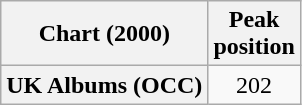<table class="wikitable plainrowheaders sortable">
<tr>
<th scope="col">Chart (2000)</th>
<th scope="col">Peak<br>position</th>
</tr>
<tr>
<th scope="row">UK Albums (OCC)</th>
<td style="text-align:center;">202</td>
</tr>
</table>
